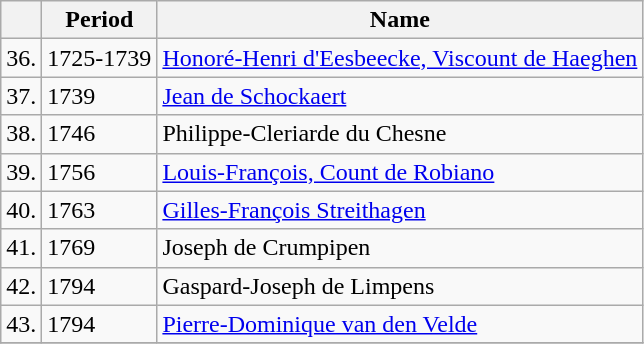<table class="wikitable sortable">
<tr>
<th></th>
<th>Period</th>
<th>Name</th>
</tr>
<tr>
<td>36.</td>
<td>1725-1739</td>
<td><a href='#'>Honoré-Henri d'Eesbeecke, Viscount de Haeghen</a></td>
</tr>
<tr>
<td>37.</td>
<td>1739</td>
<td><a href='#'>Jean de Schockaert</a></td>
</tr>
<tr>
<td>38.</td>
<td>1746</td>
<td>Philippe-Cleriarde du Chesne</td>
</tr>
<tr>
<td>39.</td>
<td>1756</td>
<td><a href='#'>Louis-François, Count de Robiano</a></td>
</tr>
<tr>
<td>40.</td>
<td>1763</td>
<td><a href='#'>Gilles-François Streithagen</a></td>
</tr>
<tr>
<td>41.</td>
<td>1769</td>
<td>Joseph de Crumpipen</td>
</tr>
<tr>
<td>42.</td>
<td>1794</td>
<td>Gaspard-Joseph de Limpens</td>
</tr>
<tr>
<td>43.</td>
<td>1794</td>
<td><a href='#'>Pierre-Dominique van den Velde</a></td>
</tr>
<tr>
</tr>
</table>
